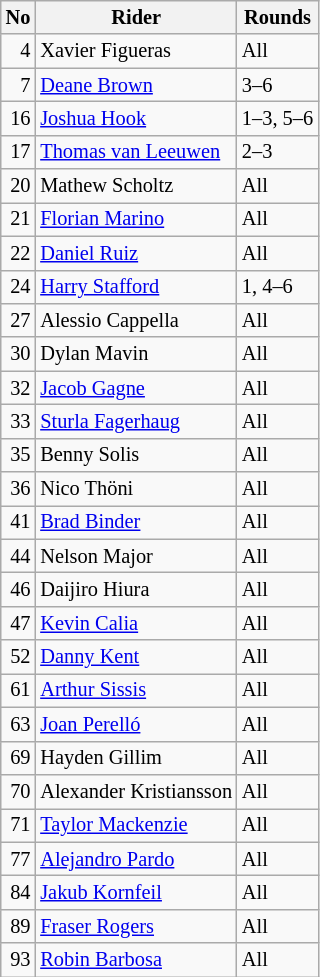<table class="wikitable" style="font-size: 85%;">
<tr>
<th>No</th>
<th>Rider</th>
<th>Rounds</th>
</tr>
<tr>
<td align="right">4</td>
<td> Xavier Figueras</td>
<td>All</td>
</tr>
<tr>
<td align="right">7</td>
<td> <a href='#'>Deane Brown</a></td>
<td>3–6</td>
</tr>
<tr>
<td align="right">16</td>
<td> <a href='#'>Joshua Hook</a></td>
<td>1–3, 5–6</td>
</tr>
<tr>
<td align="right">17</td>
<td> <a href='#'>Thomas van Leeuwen</a></td>
<td>2–3</td>
</tr>
<tr>
<td align="right">20</td>
<td> Mathew Scholtz</td>
<td>All</td>
</tr>
<tr>
<td align="right">21</td>
<td> <a href='#'>Florian Marino</a></td>
<td>All</td>
</tr>
<tr>
<td align="right">22</td>
<td> <a href='#'>Daniel Ruiz</a></td>
<td>All</td>
</tr>
<tr>
<td align="right">24</td>
<td> <a href='#'>Harry Stafford</a></td>
<td>1, 4–6</td>
</tr>
<tr>
<td align="right">27</td>
<td> Alessio Cappella</td>
<td>All</td>
</tr>
<tr>
<td align="right">30</td>
<td> Dylan Mavin</td>
<td>All</td>
</tr>
<tr>
<td align="right">32</td>
<td> <a href='#'>Jacob Gagne</a></td>
<td>All</td>
</tr>
<tr>
<td align="right">33</td>
<td> <a href='#'>Sturla Fagerhaug</a></td>
<td>All</td>
</tr>
<tr>
<td align="right">35</td>
<td> Benny Solis</td>
<td>All</td>
</tr>
<tr>
<td align="right">36</td>
<td> Nico Thöni</td>
<td>All</td>
</tr>
<tr>
<td align="right">41</td>
<td> <a href='#'>Brad Binder</a></td>
<td>All</td>
</tr>
<tr>
<td align="right">44</td>
<td> Nelson Major</td>
<td>All</td>
</tr>
<tr>
<td align="right">46</td>
<td> Daijiro Hiura</td>
<td>All</td>
</tr>
<tr>
<td align="right">47</td>
<td> <a href='#'>Kevin Calia</a></td>
<td>All</td>
</tr>
<tr>
<td align="right">52</td>
<td> <a href='#'>Danny Kent</a></td>
<td>All</td>
</tr>
<tr>
<td align="right">61</td>
<td> <a href='#'>Arthur Sissis</a></td>
<td>All</td>
</tr>
<tr>
<td align="right">63</td>
<td> <a href='#'>Joan Perelló</a></td>
<td>All</td>
</tr>
<tr>
<td align="right">69</td>
<td> Hayden Gillim</td>
<td>All</td>
</tr>
<tr>
<td align="right">70</td>
<td> Alexander Kristiansson</td>
<td>All</td>
</tr>
<tr>
<td align="right">71</td>
<td> <a href='#'>Taylor Mackenzie</a></td>
<td>All</td>
</tr>
<tr>
<td align="right">77</td>
<td> <a href='#'>Alejandro Pardo</a></td>
<td>All</td>
</tr>
<tr>
<td align="right">84</td>
<td> <a href='#'>Jakub Kornfeil</a></td>
<td>All</td>
</tr>
<tr>
<td align="right">89</td>
<td> <a href='#'>Fraser Rogers</a></td>
<td>All</td>
</tr>
<tr>
<td align="right">93</td>
<td> <a href='#'>Robin Barbosa</a></td>
<td>All</td>
</tr>
</table>
